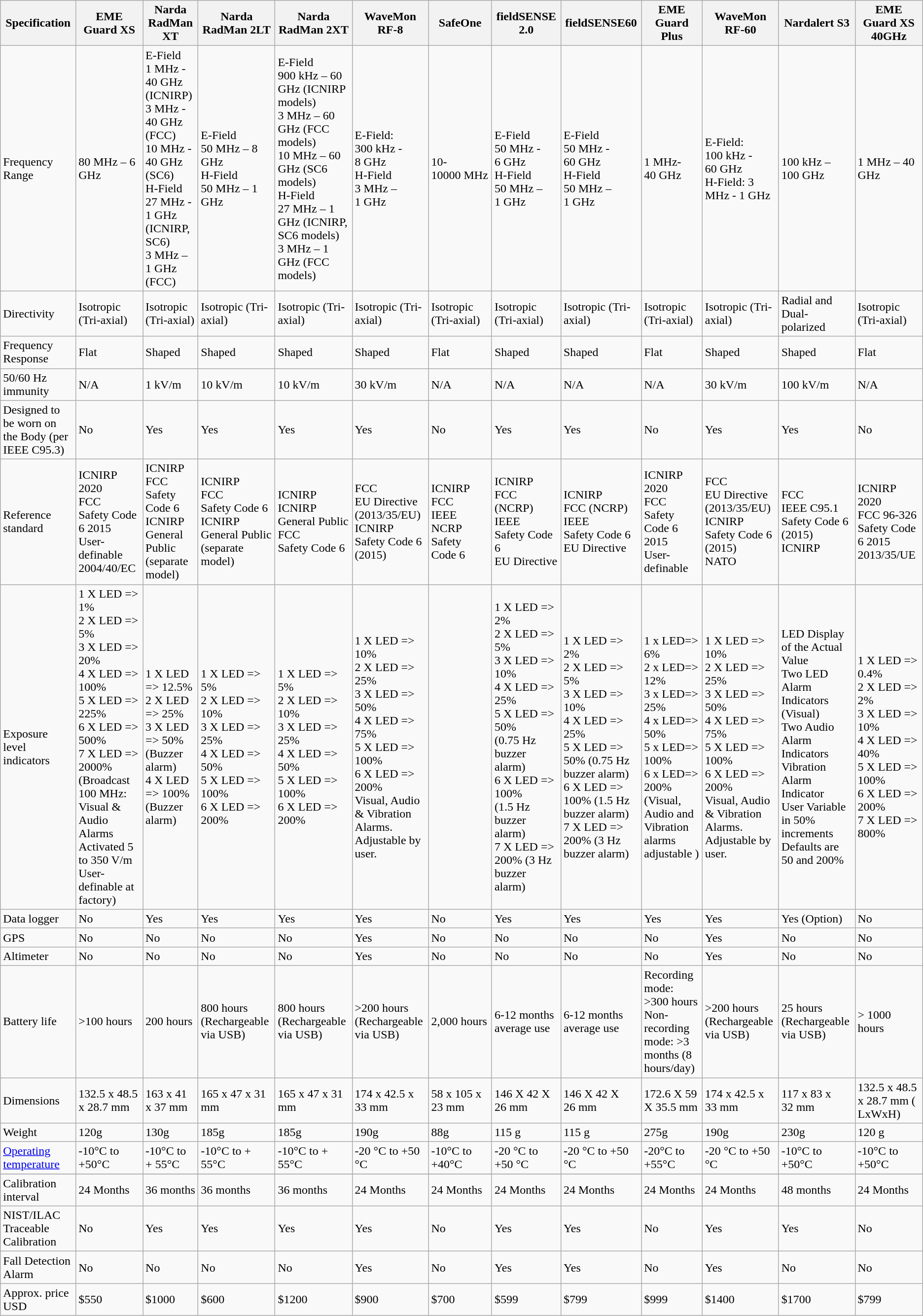<table class="wikitable">
<tr>
<th>Specification</th>
<th>EME Guard XS</th>
<th>Narda RadMan XT</th>
<th><strong>Narda RadMan 2LT</strong></th>
<th><strong>Narda RadMan 2XT</strong></th>
<th>WaveMon RF-8</th>
<th>SafeOne</th>
<th>fieldSENSE 2.0</th>
<th>fieldSENSE60</th>
<th>EME Guard Plus</th>
<th>WaveMon RF-60</th>
<th>Nardalert S3</th>
<th>EME Guard XS 40GHz </th>
</tr>
<tr>
<td>Frequency Range</td>
<td>80 MHz – 6 GHz</td>
<td>E-Field<br>1 MHz - 40 GHz (ICNIRP)<br>3 MHz - 40 GHz (FCC)<br>10 MHz - 40 GHz (SC6)<br>H-Field<br>27 MHz - 1 GHz (ICNIRP,<br>SC6)<br>3 MHz – 1 GHz (FCC)</td>
<td>E-Field<br>50 MHz – 8 GHz<br>H-Field<br>50 MHz – 1 GHz</td>
<td>E-Field<br>900 kHz – 60 GHz (ICNIRP models)<br>3 MHz – 60 GHz (FCC models)<br>10 MHz – 60 GHz (SC6 models)<br>H-Field<br>27 MHz – 1 GHz (ICNIRP, SC6 models)<br>3 MHz – 1 GHz (FCC models)</td>
<td>E-Field: 300 kHz - 8 GHz<br>H-Field 3 MHz – 1 GHz</td>
<td>10-10000 MHz</td>
<td>E-Field 50 MHz - 6 GHz<br>H-Field 50 MHz – 1 GHz</td>
<td>E-Field 50 MHz - 60 GHz<br>H-Field 50 MHz – 1 GHz</td>
<td>1 MHz- 40 GHz</td>
<td>E-Field: 100 kHz - 60 GHz<br>H-Field: 3 MHz - 1 GHz</td>
<td>100 kHz – 100 GHz</td>
<td>1 MHz – 40 GHz</td>
</tr>
<tr>
<td>Directivity</td>
<td>Isotropic (Tri-axial)</td>
<td>Isotropic (Tri-axial)</td>
<td>Isotropic (Tri-axial)</td>
<td>Isotropic (Tri-axial)</td>
<td>Isotropic (Tri-axial)</td>
<td>Isotropic (Tri-axial)</td>
<td>Isotropic (Tri-axial)</td>
<td>Isotropic (Tri-axial)</td>
<td>Isotropic (Tri-axial)</td>
<td>Isotropic (Tri-axial)</td>
<td>Radial and Dual-polarized</td>
<td>Isotropic (Tri-axial)</td>
</tr>
<tr>
<td>Frequency Response</td>
<td>Flat</td>
<td>Shaped</td>
<td>Shaped</td>
<td>Shaped</td>
<td>Shaped</td>
<td>Flat</td>
<td>Shaped</td>
<td>Shaped</td>
<td>Flat</td>
<td>Shaped</td>
<td>Shaped</td>
<td>Flat</td>
</tr>
<tr>
<td>50/60 Hz immunity</td>
<td>N/A</td>
<td>1 kV/m</td>
<td>10 kV/m</td>
<td>10 kV/m</td>
<td>30 kV/m</td>
<td>N/A</td>
<td>N/A</td>
<td>N/A</td>
<td>N/A</td>
<td>30 kV/m</td>
<td>100 kV/m</td>
<td>N/A</td>
</tr>
<tr>
<td>Designed to be worn on the Body (per IEEE C95.3)</td>
<td>No</td>
<td>Yes</td>
<td>Yes</td>
<td>Yes</td>
<td>Yes</td>
<td>No</td>
<td>Yes</td>
<td>Yes</td>
<td>No</td>
<td>Yes</td>
<td>Yes</td>
<td>No</td>
</tr>
<tr>
<td>Reference standard</td>
<td>ICNIRP 2020<br>FCC<br>Safety Code 6 2015<br>User-definable<br>2004/40/EC</td>
<td>ICNIRP<br>FCC<br>Safety Code 6<br>ICNIRP General Public<br>(separate model)</td>
<td>ICNIRP<br>FCC<br>Safety Code 6<br>ICNIRP General Public (separate model)</td>
<td>ICNIRP<br>ICNIRP General Public<br>FCC<br>Safety Code 6</td>
<td>FCC<br>EU Directive (2013/35/EU)<br>ICNIRP<br>Safety Code 6 (2015)</td>
<td>ICNIRP<br>FCC<br>IEEE<br>NCRP<br>Safety Code 6</td>
<td>ICNIRP<br>FCC (NCRP)<br>IEEE<br>Safety Code 6<br>EU Directive</td>
<td>ICNIRP<br>FCC (NCRP)<br>IEEE<br>Safety Code 6<br>EU Directive</td>
<td>ICNIRP 2020<br>FCC<br>Safety Code 6 2015<br>User-definable</td>
<td>FCC<br>EU Directive (2013/35/EU)<br>ICNIRP<br>Safety Code 6 (2015)<br>NATO</td>
<td>FCC<br>IEEE C95.1<br>Safety Code 6 (2015)<br>ICNIRP</td>
<td>ICNIRP 2020<br>FCC 96-326
Safety Code 6 2015
2013/35/UE</td>
</tr>
<tr>
<td>Exposure level indicators</td>
<td>1 X LED => 1%<br>2 X LED => 5%<br>3 X LED => 20%<br>4 X LED => 100%<br>5 X LED => 225%<br>6 X LED => 500%<br>7 X LED => 2000%<br>(Broadcast 100 MHz: Visual & Audio Alarms<br>Activated 5 to 350 V/m<br>User-definable at factory)</td>
<td>1 X LED => 12.5%<br>2 X LED => 25%<br>3 X LED => 50% (Buzzer alarm)<br>4 X LED => 100% (Buzzer alarm)</td>
<td>1 X LED => 5%<br>2 X LED => 10%<br>3 X LED => 25%<br>4 X LED => 50%<br>5 X LED => 100%<br>6 X LED => 200%</td>
<td>1 X LED => 5%<br>2 X LED => 10%<br>3 X LED => 25%<br>4 X LED => 50%<br>5 X LED => 100%<br>6 X LED => 200%</td>
<td>1 X LED => 10%<br>2 X LED => 25%<br>3 X LED => 50%<br>4 X LED => 75%<br>5 X LED => 100%<br>6 X LED => 200%<br>Visual, Audio & Vibration Alarms.<br>Adjustable by user.</td>
<td></td>
<td>1 X LED => 2%<br>2 X LED => 5%<br>3 X LED => 10%<br>4 X LED => 25%<br>5 X LED => 50% (0.75 Hz buzzer alarm)<br>6 X LED => 100% (1.5 Hz buzzer alarm)<br>7 X LED => 200% (3 Hz buzzer alarm)</td>
<td>1 X LED => 2%<br>2 X LED => 5%<br>3 X LED => 10%<br>4 X LED => 25%<br>5 X LED => 50% (0.75 Hz buzzer alarm)<br>6 X LED => 100% (1.5 Hz buzzer alarm)<br>7 X LED => 200% (3 Hz buzzer alarm)</td>
<td>1 x LED=> 6%<br>2 x LED=> 12%<br>3 x LED=> 25%<br>4 x LED=> 50%<br>5 x LED=> 100%<br>6 x LED=> 200%<br>(Visual, Audio and Vibration alarms adjustable )</td>
<td>1 X LED => 10%<br>2 X LED => 25%<br>3 X LED => 50%<br>4 X LED => 75%<br>5 X LED => 100%<br>6 X LED => 200%<br>Visual, Audio & Vibration Alarms.<br>Adjustable by user.</td>
<td>LED Display of the Actual Value<br>Two LED Alarm Indicators (Visual)<br>Two Audio Alarm Indicators<br>Vibration Alarm Indicator<br>User Variable in 50% increments<br>Defaults are 50 and 200%</td>
<td>1 X LED => 0.4%<br>2 X LED => 2%<br>3 X LED => 10%<br>4 X LED => 40%<br>5 X LED => 100%<br>6 X LED => 200%<br>7 X LED => 800%</td>
</tr>
<tr>
<td>Data logger</td>
<td>No</td>
<td>Yes</td>
<td>Yes</td>
<td>Yes</td>
<td>Yes</td>
<td>No</td>
<td>Yes</td>
<td>Yes</td>
<td>Yes</td>
<td>Yes</td>
<td>Yes (Option)</td>
<td>No</td>
</tr>
<tr>
<td>GPS</td>
<td>No</td>
<td>No</td>
<td>No</td>
<td>No</td>
<td>Yes</td>
<td>No</td>
<td>No</td>
<td>No</td>
<td>No</td>
<td>Yes</td>
<td>No</td>
<td>No</td>
</tr>
<tr>
<td>Altimeter</td>
<td>No</td>
<td>No</td>
<td>No</td>
<td>No</td>
<td>Yes</td>
<td>No</td>
<td>No</td>
<td>No</td>
<td>No</td>
<td>Yes</td>
<td>No</td>
<td>No</td>
</tr>
<tr>
<td>Battery life</td>
<td>>100 hours</td>
<td>200 hours</td>
<td>800 hours<br>(Rechargeable via USB)</td>
<td>800 hours<br>(Rechargeable via USB)</td>
<td>>200 hours (Rechargeable via USB)</td>
<td>2,000 hours</td>
<td>6-12 months average use</td>
<td 6 to 12 months on ave usage>6-12 months average use</td>
<td>Recording mode:<br>>300 hours<br>Non-recording mode:
>3 months (8 hours/day)</td>
<td>>200 hours (Rechargeable via USB)</td>
<td>25 hours (Rechargeable via USB)</td>
<td>> 1000 hours</td>
</tr>
<tr>
<td>Dimensions</td>
<td>132.5 x 48.5 x 28.7 mm</td>
<td>163 x 41 x 37 mm</td>
<td>165 x 47 x 31 mm</td>
<td>165 x 47 x 31 mm</td>
<td>174 x 42.5 x 33 mm</td>
<td>58 x 105 x 23 mm</td>
<td>146 X 42 X 26 mm</td>
<td>146 X 42 X 26 mm</td>
<td>172.6 X 59 X 35.5 mm</td>
<td>174 x 42.5 x 33 mm</td>
<td>117 x 83 x 32 mm</td>
<td>132.5 x 48.5 x 28.7 mm ( LxWxH)</td>
</tr>
<tr>
<td>Weight</td>
<td>120g</td>
<td>130g</td>
<td>185g</td>
<td>185g</td>
<td>190g</td>
<td>88g</td>
<td>115 g</td>
<td>115 g</td>
<td>275g</td>
<td>190g</td>
<td>230g</td>
<td>120 g</td>
</tr>
<tr>
<td><a href='#'>Operating temperature</a></td>
<td>-10°C to +50°C</td>
<td>-10°C to + 55°C</td>
<td>-10°C to + 55°C</td>
<td>-10°C to + 55°C</td>
<td>-20 °C to +50 °C</td>
<td>-10°C to +40°C</td>
<td>-20 °C to +50 °C</td>
<td>-20 °C to +50 °C</td>
<td>-20°C to +55°C</td>
<td>-20 °C to +50 °C</td>
<td>-10°C to +50°C</td>
<td>-10°C to +50°C</td>
</tr>
<tr 10°C to 50°C||>
</tr>
<tr>
<td>Calibration interval</td>
<td>24 Months</td>
<td>36 months</td>
<td>36 months</td>
<td>36 months</td>
<td>24 Months</td>
<td>24 Months</td>
<td>24 Months</td>
<td>24 Months</td>
<td>24 Months</td>
<td>24 Months</td>
<td>48 months</td>
<td>24 Months</td>
</tr>
<tr>
<td>NIST/ILAC Traceable Calibration</td>
<td>No</td>
<td>Yes</td>
<td>Yes</td>
<td>Yes</td>
<td>Yes</td>
<td>No</td>
<td>Yes</td>
<td>Yes</td>
<td>No</td>
<td>Yes</td>
<td>Yes</td>
<td>No</td>
</tr>
<tr>
<td>Fall Detection Alarm</td>
<td>No</td>
<td>No</td>
<td>No</td>
<td>No</td>
<td>Yes</td>
<td>No</td>
<td>Yes</td>
<td>Yes</td>
<td>No</td>
<td>Yes</td>
<td>No</td>
<td>No</td>
</tr>
<tr>
<td>Approx. price USD</td>
<td>$550</td>
<td>$1000</td>
<td>$600</td>
<td>$1200</td>
<td>$900</td>
<td>$700</td>
<td>$599</td>
<td>$799</td>
<td>$999</td>
<td>$1400</td>
<td>$1700</td>
<td>$799</td>
</tr>
</table>
